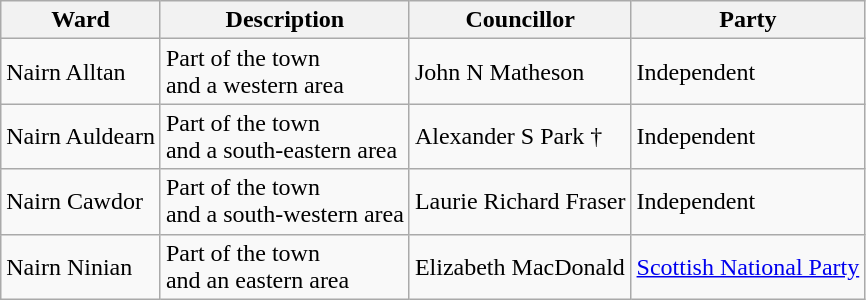<table class="wikitable">
<tr>
<th>Ward</th>
<th>Description</th>
<th>Councillor</th>
<th>Party</th>
</tr>
<tr>
<td>Nairn Alltan</td>
<td>Part of the town <br> and a western area</td>
<td>John N Matheson</td>
<td>Independent</td>
</tr>
<tr>
<td>Nairn Auldearn</td>
<td>Part of the town <br> and a south-eastern area</td>
<td>Alexander S Park †</td>
<td>Independent</td>
</tr>
<tr>
<td>Nairn Cawdor</td>
<td>Part of the town <br> and a south-western area</td>
<td>Laurie Richard Fraser</td>
<td>Independent</td>
</tr>
<tr>
<td>Nairn Ninian</td>
<td>Part of the town <br> and an eastern area</td>
<td>Elizabeth MacDonald</td>
<td><a href='#'>Scottish National Party</a></td>
</tr>
</table>
